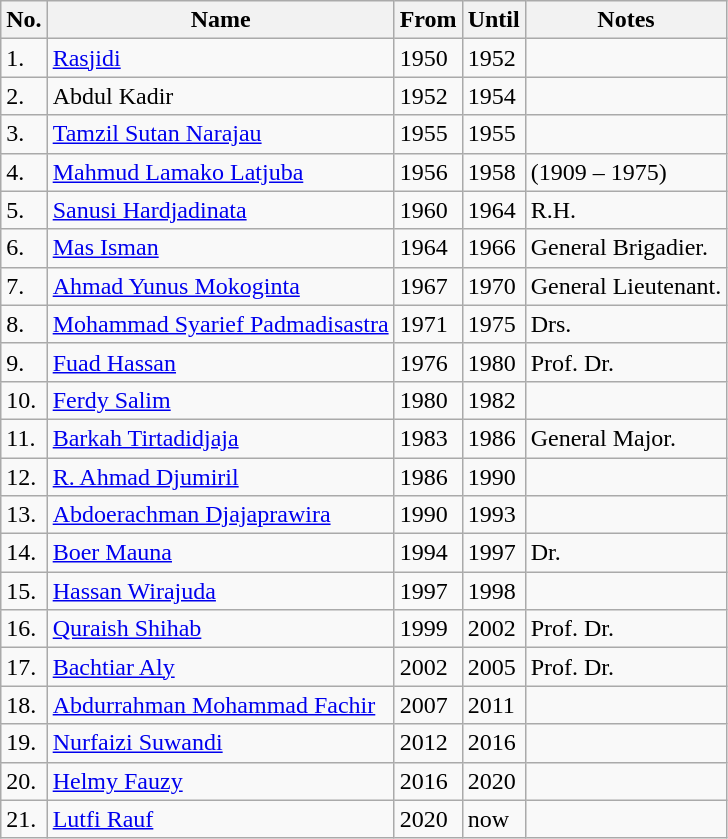<table class="wikitable">
<tr>
<th>No.</th>
<th>Name</th>
<th>From</th>
<th>Until</th>
<th>Notes</th>
</tr>
<tr>
<td>1.</td>
<td><a href='#'>Rasjidi</a></td>
<td>1950</td>
<td>1952</td>
<td></td>
</tr>
<tr>
<td>2.</td>
<td>Abdul Kadir</td>
<td>1952</td>
<td>1954</td>
<td></td>
</tr>
<tr>
<td>3.</td>
<td><a href='#'>Tamzil Sutan Narajau</a></td>
<td>1955</td>
<td>1955</td>
<td></td>
</tr>
<tr>
<td>4.</td>
<td><a href='#'>Mahmud Lamako Latjuba</a></td>
<td>1956</td>
<td>1958</td>
<td>(1909 – 1975)</td>
</tr>
<tr>
<td>5.</td>
<td><a href='#'>Sanusi Hardjadinata</a></td>
<td>1960</td>
<td>1964</td>
<td>R.H.</td>
</tr>
<tr>
<td>6.</td>
<td><a href='#'>Mas Isman</a></td>
<td>1964</td>
<td>1966</td>
<td>General Brigadier.</td>
</tr>
<tr>
<td>7.</td>
<td><a href='#'>Ahmad Yunus Mokoginta</a></td>
<td>1967</td>
<td>1970</td>
<td>General Lieutenant.</td>
</tr>
<tr>
<td>8.</td>
<td><a href='#'>Mohammad Syarief Padmadisastra</a></td>
<td>1971</td>
<td>1975</td>
<td>Drs.</td>
</tr>
<tr>
<td>9.</td>
<td><a href='#'>Fuad Hassan</a></td>
<td>1976</td>
<td>1980</td>
<td>Prof. Dr.</td>
</tr>
<tr>
<td>10.</td>
<td><a href='#'>Ferdy Salim</a></td>
<td>1980</td>
<td>1982</td>
<td></td>
</tr>
<tr>
<td>11.</td>
<td><a href='#'>Barkah Tirtadidjaja</a></td>
<td>1983</td>
<td>1986</td>
<td>General Major.</td>
</tr>
<tr>
<td>12.</td>
<td><a href='#'>R. Ahmad Djumiril</a></td>
<td>1986</td>
<td>1990</td>
<td></td>
</tr>
<tr>
<td>13.</td>
<td><a href='#'>Abdoerachman Djajaprawira</a></td>
<td>1990</td>
<td>1993</td>
<td></td>
</tr>
<tr>
<td>14.</td>
<td><a href='#'>Boer Mauna</a></td>
<td>1994</td>
<td>1997</td>
<td>Dr.</td>
</tr>
<tr>
<td>15.</td>
<td><a href='#'>Hassan Wirajuda</a></td>
<td>1997</td>
<td>1998</td>
<td></td>
</tr>
<tr>
<td>16.</td>
<td><a href='#'>Quraish Shihab</a></td>
<td>1999</td>
<td>2002</td>
<td>Prof. Dr.</td>
</tr>
<tr>
<td>17.</td>
<td><a href='#'>Bachtiar Aly</a></td>
<td>2002</td>
<td>2005</td>
<td>Prof. Dr.</td>
</tr>
<tr>
<td>18.</td>
<td><a href='#'>Abdurrahman Mohammad Fachir</a></td>
<td>2007</td>
<td>2011</td>
<td></td>
</tr>
<tr>
<td>19.</td>
<td><a href='#'>Nurfaizi Suwandi</a></td>
<td>2012</td>
<td>2016</td>
<td></td>
</tr>
<tr>
<td>20.</td>
<td><a href='#'>Helmy Fauzy</a></td>
<td>2016</td>
<td>2020</td>
<td></td>
</tr>
<tr>
<td>21.</td>
<td><a href='#'>Lutfi Rauf</a></td>
<td>2020</td>
<td>now</td>
<td></td>
</tr>
</table>
